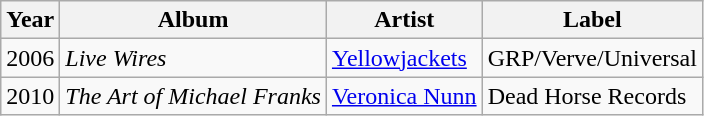<table class="wikitable">
<tr>
<th>Year</th>
<th>Album</th>
<th>Artist</th>
<th>Label</th>
</tr>
<tr>
<td>2006</td>
<td><em>Live Wires</em></td>
<td><a href='#'>Yellowjackets</a></td>
<td>GRP/Verve/Universal</td>
</tr>
<tr>
<td>2010</td>
<td><em>The Art of Michael Franks</em></td>
<td><a href='#'>Veronica Nunn</a></td>
<td>Dead Horse Records</td>
</tr>
</table>
